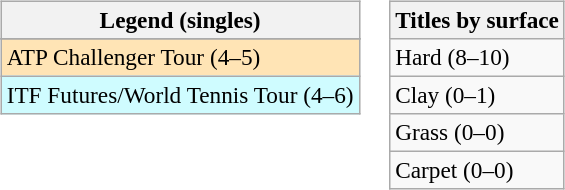<table>
<tr valign=top>
<td><br><table class=wikitable style=font-size:97%>
<tr>
<th>Legend (singles)</th>
</tr>
<tr bgcolor=e5d1cb>
</tr>
<tr bgcolor=moccasin>
<td>ATP Challenger Tour (4–5)</td>
</tr>
<tr bgcolor=cffcff>
<td>ITF Futures/World Tennis Tour (4–6)</td>
</tr>
</table>
</td>
<td><br><table class=wikitable style=font-size:97%>
<tr>
<th>Titles by surface</th>
</tr>
<tr>
<td>Hard (8–10)</td>
</tr>
<tr>
<td>Clay (0–1)</td>
</tr>
<tr>
<td>Grass (0–0)</td>
</tr>
<tr>
<td>Carpet (0–0)</td>
</tr>
</table>
</td>
</tr>
</table>
